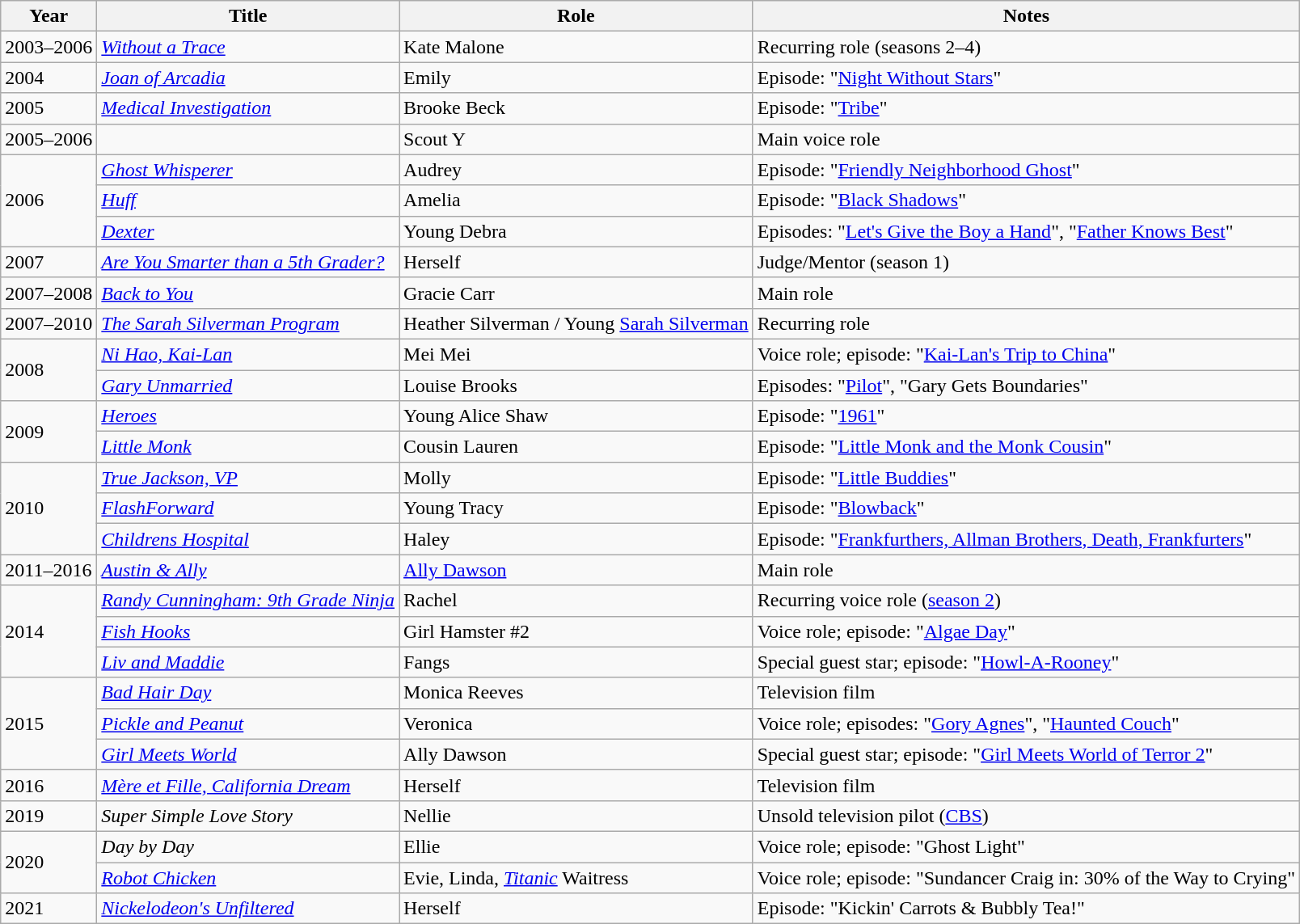<table class="wikitable">
<tr>
<th scope="col">Year</th>
<th scope="col">Title</th>
<th scope="col">Role</th>
<th scope="col" class="unsortable">Notes</th>
</tr>
<tr>
<td>2003–2006</td>
<td><em><a href='#'>Without a Trace</a></em></td>
<td>Kate Malone</td>
<td>Recurring role (seasons 2–4)</td>
</tr>
<tr>
<td>2004</td>
<td><em><a href='#'>Joan of Arcadia</a></em></td>
<td>Emily</td>
<td>Episode: "<a href='#'>Night Without Stars</a>"</td>
</tr>
<tr>
<td>2005</td>
<td><em><a href='#'>Medical Investigation</a></em></td>
<td>Brooke Beck</td>
<td>Episode: "<a href='#'>Tribe</a>"</td>
</tr>
<tr>
<td>2005–2006</td>
<td><em></em></td>
<td>Scout Y</td>
<td>Main voice role</td>
</tr>
<tr>
<td rowspan="3">2006</td>
<td><em><a href='#'>Ghost Whisperer</a></em></td>
<td>Audrey</td>
<td>Episode: "<a href='#'>Friendly Neighborhood Ghost</a>"</td>
</tr>
<tr>
<td><em><a href='#'>Huff</a></em></td>
<td>Amelia</td>
<td>Episode: "<a href='#'>Black Shadows</a>"</td>
</tr>
<tr>
<td><em><a href='#'>Dexter</a></em></td>
<td>Young Debra</td>
<td>Episodes: "<a href='#'>Let's Give the Boy a Hand</a>", "<a href='#'>Father Knows Best</a>"</td>
</tr>
<tr>
<td>2007</td>
<td><em><a href='#'>Are You Smarter than a 5th Grader?</a></em></td>
<td>Herself</td>
<td>Judge/Mentor (season 1)</td>
</tr>
<tr>
<td>2007–2008</td>
<td><em><a href='#'>Back to You</a></em></td>
<td>Gracie Carr</td>
<td>Main role</td>
</tr>
<tr>
<td>2007–2010</td>
<td><em><a href='#'>The Sarah Silverman Program</a></em></td>
<td>Heather Silverman / Young <a href='#'>Sarah Silverman</a></td>
<td>Recurring role</td>
</tr>
<tr>
<td rowspan="2">2008</td>
<td><em><a href='#'>Ni Hao, Kai-Lan</a></em></td>
<td>Mei Mei</td>
<td>Voice role; episode: "<a href='#'>Kai-Lan's Trip to China</a>"</td>
</tr>
<tr>
<td><em><a href='#'>Gary Unmarried</a></em></td>
<td>Louise Brooks</td>
<td>Episodes: "<a href='#'>Pilot</a>", "Gary Gets Boundaries"</td>
</tr>
<tr>
<td rowspan="2">2009</td>
<td><em><a href='#'>Heroes</a></em></td>
<td>Young Alice Shaw</td>
<td>Episode: "<a href='#'>1961</a>"</td>
</tr>
<tr>
<td><em><a href='#'>Little Monk</a></em></td>
<td>Cousin Lauren</td>
<td>Episode: "<a href='#'>Little Monk and the Monk Cousin</a>"</td>
</tr>
<tr>
<td rowspan="3">2010</td>
<td><em><a href='#'>True Jackson, VP</a></em></td>
<td>Molly</td>
<td>Episode: "<a href='#'>Little Buddies</a>"</td>
</tr>
<tr>
<td><em><a href='#'>FlashForward</a></em></td>
<td>Young Tracy</td>
<td>Episode: "<a href='#'>Blowback</a>"</td>
</tr>
<tr>
<td><em><a href='#'>Childrens Hospital</a></em></td>
<td>Haley</td>
<td>Episode: "<a href='#'>Frankfurthers, Allman Brothers, Death, Frankfurters</a>"</td>
</tr>
<tr>
<td>2011–2016</td>
<td><em><a href='#'>Austin & Ally</a></em></td>
<td><a href='#'>Ally Dawson</a></td>
<td>Main role</td>
</tr>
<tr>
<td rowspan="3">2014</td>
<td><em><a href='#'>Randy Cunningham: 9th Grade Ninja</a></em></td>
<td>Rachel</td>
<td>Recurring voice role (<a href='#'>season 2</a>)</td>
</tr>
<tr>
<td><em><a href='#'>Fish Hooks</a></em></td>
<td>Girl Hamster #2</td>
<td>Voice role; episode: "<a href='#'>Algae Day</a>"</td>
</tr>
<tr>
<td><em><a href='#'>Liv and Maddie</a></em></td>
<td>Fangs</td>
<td>Special guest star; episode: "<a href='#'>Howl-A-Rooney</a>"</td>
</tr>
<tr>
<td rowspan="3">2015</td>
<td><em><a href='#'>Bad Hair Day</a></em></td>
<td>Monica Reeves</td>
<td>Television film</td>
</tr>
<tr>
<td><em><a href='#'>Pickle and Peanut</a></em></td>
<td>Veronica</td>
<td>Voice role; episodes: "<a href='#'>Gory Agnes</a>", "<a href='#'>Haunted Couch</a>"</td>
</tr>
<tr>
<td><em><a href='#'>Girl Meets World</a></em></td>
<td>Ally Dawson</td>
<td>Special guest star; episode: "<a href='#'>Girl Meets World of Terror 2</a>"</td>
</tr>
<tr>
<td>2016</td>
<td><em><a href='#'>Mère et Fille, California Dream</a></em></td>
<td>Herself</td>
<td>Television film</td>
</tr>
<tr>
<td>2019</td>
<td><em>Super Simple Love Story</em></td>
<td>Nellie</td>
<td>Unsold television pilot (<a href='#'>CBS</a>)</td>
</tr>
<tr>
<td rowspan="2">2020</td>
<td><em>Day by Day</em></td>
<td>Ellie</td>
<td>Voice role; episode: "Ghost Light"</td>
</tr>
<tr>
<td><em><a href='#'>Robot Chicken</a></em></td>
<td>Evie, Linda, <em><a href='#'>Titanic</a></em> Waitress</td>
<td>Voice role; episode: "Sundancer Craig in: 30% of the Way to Crying"</td>
</tr>
<tr>
<td>2021</td>
<td><em><a href='#'>Nickelodeon's Unfiltered</a></em></td>
<td>Herself</td>
<td>Episode: "Kickin' Carrots & Bubbly Tea!"</td>
</tr>
</table>
